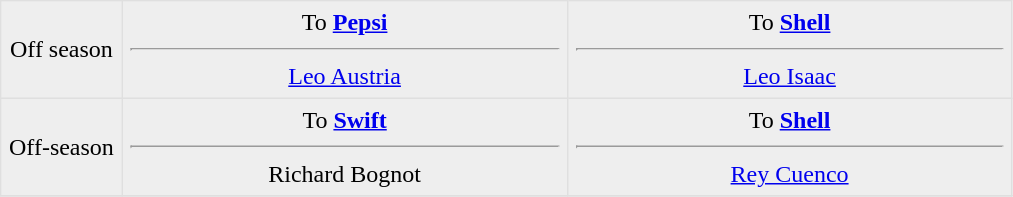<table border=1 style="border-collapse:collapse; text-align: center" bordercolor="#DFDFDF"  cellpadding="5">
<tr bgcolor="eeeeee">
<td style="width:12%">Off season <br></td>
<td style="width:44%" valign="top">To <strong><a href='#'>Pepsi</a></strong><hr><a href='#'>Leo Austria</a></td>
<td style="width:44%" valign="top">To <strong><a href='#'>Shell</a></strong><hr><a href='#'>Leo Isaac</a></td>
</tr>
<tr bgcolor="eeeeee">
<td style="width:12%">Off-season <br></td>
<td style="width:44%" valign="top">To <strong><a href='#'>Swift</a></strong><hr>Richard Bognot</td>
<td style="width:44%" valign="top">To <strong><a href='#'>Shell</a></strong><hr><a href='#'>Rey Cuenco</a></td>
</tr>
<tr>
</tr>
</table>
